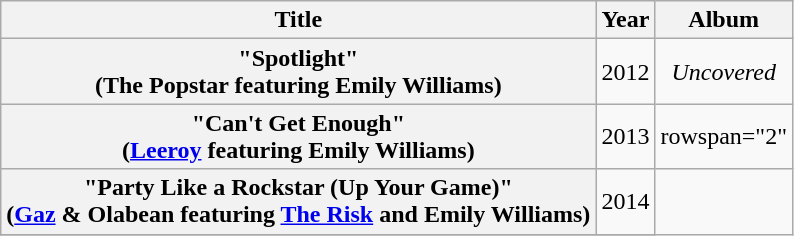<table class="wikitable plainrowheaders" style="text-align:center;">
<tr>
<th scope="col">Title</th>
<th scope="col">Year</th>
<th scope="col">Album</th>
</tr>
<tr>
<th scope="row">"Spotlight"<br><span>(The Popstar featuring Emily Williams)</span></th>
<td>2012</td>
<td><em>Uncovered</em></td>
</tr>
<tr>
<th scope="row">"Can't Get Enough"<br><span>(<a href='#'>Leeroy</a> featuring Emily Williams)</span></th>
<td>2013</td>
<td>rowspan="2" </td>
</tr>
<tr>
<th scope="row">"Party Like a Rockstar (Up Your Game)"<br><span>(<a href='#'>Gaz</a> & Olabean featuring <a href='#'>The Risk</a> and Emily Williams)</span></th>
<td>2014</td>
</tr>
<tr>
</tr>
</table>
